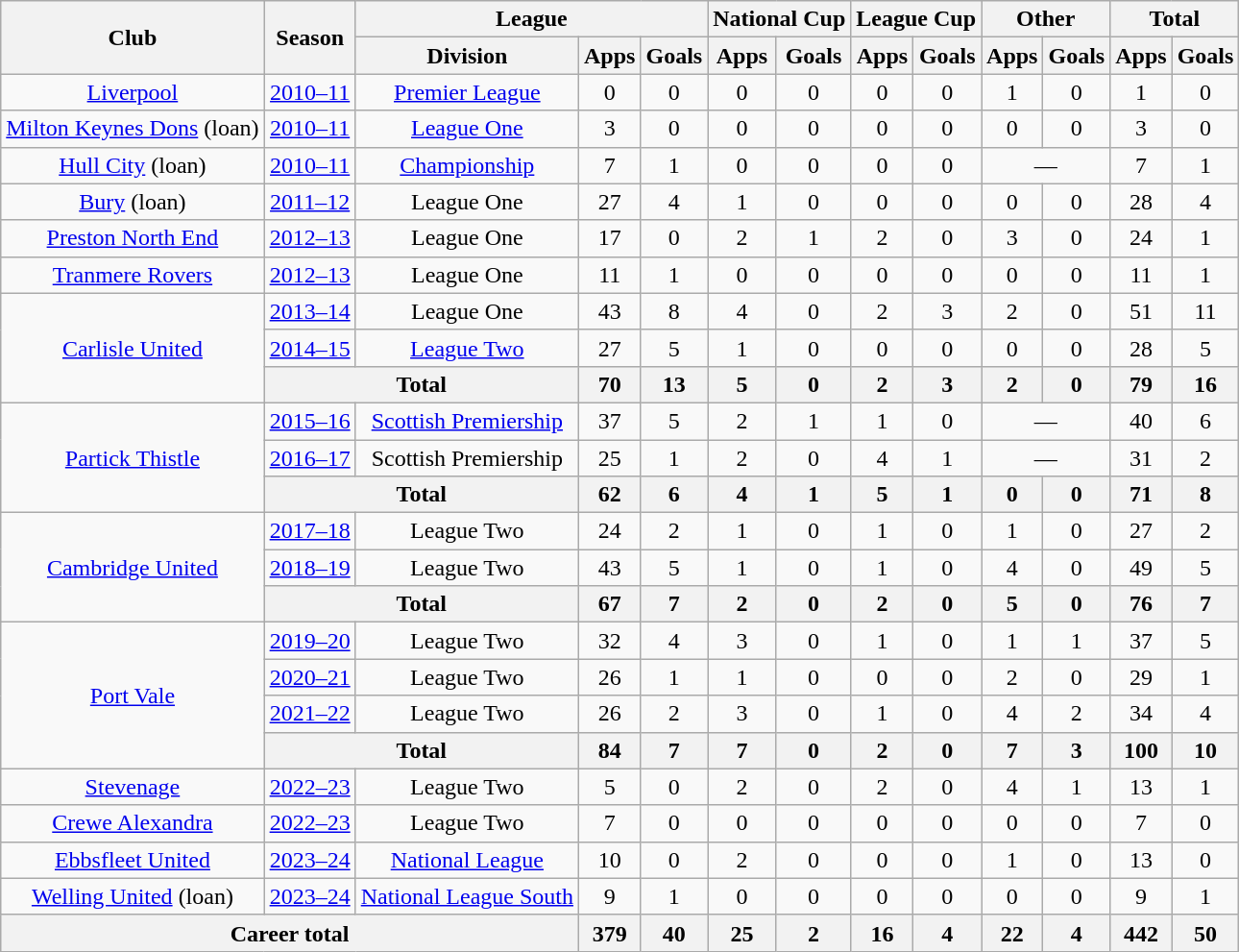<table class="wikitable" style="text-align: center">
<tr>
<th rowspan=2>Club</th>
<th rowspan=2>Season</th>
<th colspan=3>League</th>
<th colspan=2>National Cup</th>
<th colspan=2>League Cup</th>
<th colspan=2>Other</th>
<th colspan=2>Total</th>
</tr>
<tr>
<th>Division</th>
<th>Apps</th>
<th>Goals</th>
<th>Apps</th>
<th>Goals</th>
<th>Apps</th>
<th>Goals</th>
<th>Apps</th>
<th>Goals</th>
<th>Apps</th>
<th>Goals</th>
</tr>
<tr>
<td><a href='#'>Liverpool</a></td>
<td><a href='#'>2010–11</a></td>
<td><a href='#'>Premier League</a></td>
<td>0</td>
<td>0</td>
<td>0</td>
<td>0</td>
<td>0</td>
<td>0</td>
<td>1</td>
<td>0</td>
<td>1</td>
<td>0</td>
</tr>
<tr>
<td><a href='#'>Milton Keynes Dons</a> (loan)</td>
<td><a href='#'>2010–11</a></td>
<td><a href='#'>League One</a></td>
<td>3</td>
<td>0</td>
<td>0</td>
<td>0</td>
<td>0</td>
<td>0</td>
<td>0</td>
<td>0</td>
<td>3</td>
<td>0</td>
</tr>
<tr>
<td><a href='#'>Hull City</a> (loan)</td>
<td><a href='#'>2010–11</a></td>
<td><a href='#'>Championship</a></td>
<td>7</td>
<td>1</td>
<td>0</td>
<td>0</td>
<td>0</td>
<td>0</td>
<td colspan=2>—</td>
<td>7</td>
<td>1</td>
</tr>
<tr>
<td><a href='#'>Bury</a> (loan)</td>
<td><a href='#'>2011–12</a></td>
<td>League One</td>
<td>27</td>
<td>4</td>
<td>1</td>
<td>0</td>
<td>0</td>
<td>0</td>
<td>0</td>
<td>0</td>
<td>28</td>
<td>4</td>
</tr>
<tr>
<td><a href='#'>Preston North End</a></td>
<td><a href='#'>2012–13</a></td>
<td>League One</td>
<td>17</td>
<td>0</td>
<td>2</td>
<td>1</td>
<td>2</td>
<td>0</td>
<td>3</td>
<td>0</td>
<td>24</td>
<td>1</td>
</tr>
<tr>
<td><a href='#'>Tranmere Rovers</a></td>
<td><a href='#'>2012–13</a></td>
<td>League One</td>
<td>11</td>
<td>1</td>
<td>0</td>
<td>0</td>
<td>0</td>
<td>0</td>
<td>0</td>
<td>0</td>
<td>11</td>
<td>1</td>
</tr>
<tr>
<td rowspan="3"><a href='#'>Carlisle United</a></td>
<td><a href='#'>2013–14</a></td>
<td>League One</td>
<td>43</td>
<td>8</td>
<td>4</td>
<td>0</td>
<td>2</td>
<td>3</td>
<td>2</td>
<td>0</td>
<td>51</td>
<td>11</td>
</tr>
<tr>
<td><a href='#'>2014–15</a></td>
<td><a href='#'>League Two</a></td>
<td>27</td>
<td>5</td>
<td>1</td>
<td>0</td>
<td>0</td>
<td>0</td>
<td>0</td>
<td>0</td>
<td>28</td>
<td>5</td>
</tr>
<tr>
<th colspan="2">Total</th>
<th>70</th>
<th>13</th>
<th>5</th>
<th>0</th>
<th>2</th>
<th>3</th>
<th>2</th>
<th>0</th>
<th>79</th>
<th>16</th>
</tr>
<tr>
<td rowspan="3"><a href='#'>Partick Thistle</a></td>
<td><a href='#'>2015–16</a></td>
<td><a href='#'>Scottish Premiership</a></td>
<td>37</td>
<td>5</td>
<td>2</td>
<td>1</td>
<td>1</td>
<td>0</td>
<td colspan=2>—</td>
<td>40</td>
<td>6</td>
</tr>
<tr>
<td><a href='#'>2016–17</a></td>
<td>Scottish Premiership</td>
<td>25</td>
<td>1</td>
<td>2</td>
<td>0</td>
<td>4</td>
<td>1</td>
<td colspan=2>—</td>
<td>31</td>
<td>2</td>
</tr>
<tr>
<th colspan="2">Total</th>
<th>62</th>
<th>6</th>
<th>4</th>
<th>1</th>
<th>5</th>
<th>1</th>
<th>0</th>
<th>0</th>
<th>71</th>
<th>8</th>
</tr>
<tr>
<td rowspan="3"><a href='#'>Cambridge United</a></td>
<td><a href='#'>2017–18</a></td>
<td>League Two</td>
<td>24</td>
<td>2</td>
<td>1</td>
<td>0</td>
<td>1</td>
<td>0</td>
<td>1</td>
<td>0</td>
<td>27</td>
<td>2</td>
</tr>
<tr>
<td><a href='#'>2018–19</a></td>
<td>League Two</td>
<td>43</td>
<td>5</td>
<td>1</td>
<td>0</td>
<td>1</td>
<td>0</td>
<td>4</td>
<td>0</td>
<td>49</td>
<td>5</td>
</tr>
<tr>
<th colspan="2">Total</th>
<th>67</th>
<th>7</th>
<th>2</th>
<th>0</th>
<th>2</th>
<th>0</th>
<th>5</th>
<th>0</th>
<th>76</th>
<th>7</th>
</tr>
<tr>
<td rowspan="4"><a href='#'>Port Vale</a></td>
<td><a href='#'>2019–20</a></td>
<td>League Two</td>
<td>32</td>
<td>4</td>
<td>3</td>
<td>0</td>
<td>1</td>
<td>0</td>
<td>1</td>
<td>1</td>
<td>37</td>
<td>5</td>
</tr>
<tr>
<td><a href='#'>2020–21</a></td>
<td>League Two</td>
<td>26</td>
<td>1</td>
<td>1</td>
<td>0</td>
<td>0</td>
<td>0</td>
<td>2</td>
<td>0</td>
<td>29</td>
<td>1</td>
</tr>
<tr>
<td><a href='#'>2021–22</a></td>
<td>League Two</td>
<td>26</td>
<td>2</td>
<td>3</td>
<td>0</td>
<td>1</td>
<td>0</td>
<td>4</td>
<td>2</td>
<td>34</td>
<td>4</td>
</tr>
<tr>
<th colspan="2">Total</th>
<th>84</th>
<th>7</th>
<th>7</th>
<th>0</th>
<th>2</th>
<th>0</th>
<th>7</th>
<th>3</th>
<th>100</th>
<th>10</th>
</tr>
<tr>
<td><a href='#'>Stevenage</a></td>
<td><a href='#'>2022–23</a></td>
<td>League Two</td>
<td>5</td>
<td>0</td>
<td>2</td>
<td>0</td>
<td>2</td>
<td>0</td>
<td>4</td>
<td>1</td>
<td>13</td>
<td>1</td>
</tr>
<tr>
<td><a href='#'>Crewe Alexandra</a></td>
<td><a href='#'>2022–23</a></td>
<td>League Two</td>
<td>7</td>
<td>0</td>
<td>0</td>
<td>0</td>
<td>0</td>
<td>0</td>
<td>0</td>
<td>0</td>
<td>7</td>
<td>0</td>
</tr>
<tr>
<td><a href='#'>Ebbsfleet United</a></td>
<td><a href='#'>2023–24</a></td>
<td><a href='#'>National League</a></td>
<td>10</td>
<td>0</td>
<td>2</td>
<td>0</td>
<td>0</td>
<td>0</td>
<td>1</td>
<td>0</td>
<td>13</td>
<td>0</td>
</tr>
<tr>
<td><a href='#'>Welling United</a> (loan)</td>
<td><a href='#'>2023–24</a></td>
<td><a href='#'>National League South</a></td>
<td>9</td>
<td>1</td>
<td>0</td>
<td>0</td>
<td>0</td>
<td>0</td>
<td>0</td>
<td>0</td>
<td>9</td>
<td>1</td>
</tr>
<tr>
<th colspan="3">Career total</th>
<th>379</th>
<th>40</th>
<th>25</th>
<th>2</th>
<th>16</th>
<th>4</th>
<th>22</th>
<th>4</th>
<th>442</th>
<th>50</th>
</tr>
</table>
